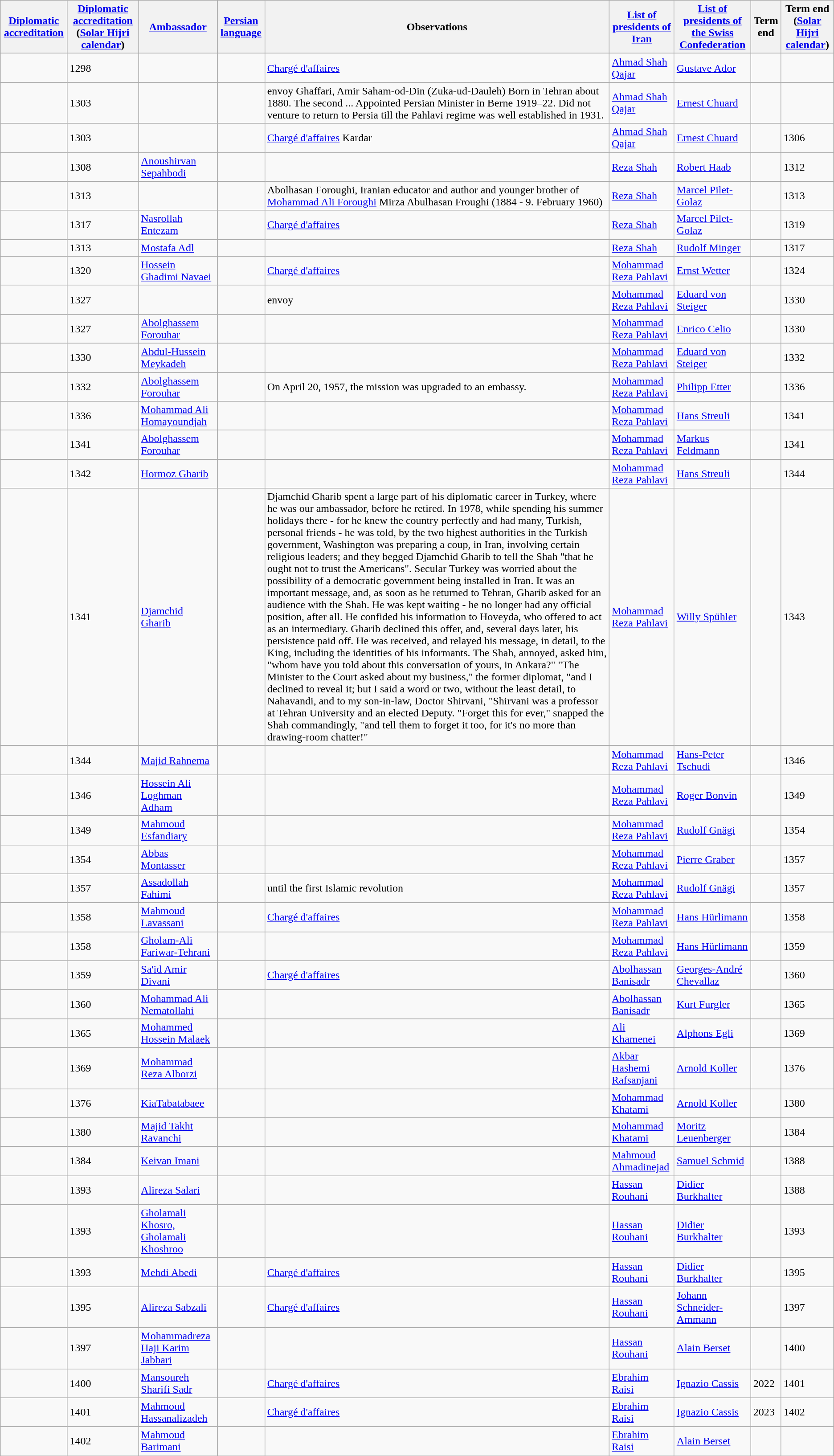<table class="wikitable sortable">
<tr>
<th><a href='#'>Diplomatic accreditation</a></th>
<th><a href='#'>Diplomatic accreditation</a> (<a href='#'>Solar Hijri calendar</a>)</th>
<th><a href='#'>Ambassador</a></th>
<th><a href='#'>Persian language</a></th>
<th>Observations</th>
<th><a href='#'>List of presidents of Iran</a></th>
<th><a href='#'>List of presidents of the Swiss Confederation</a></th>
<th>Term end</th>
<th>Term end (<a href='#'>Solar Hijri calendar</a>)</th>
</tr>
<tr>
<td></td>
<td>1298</td>
<td></td>
<td></td>
<td><a href='#'>Chargé d'affaires</a></td>
<td><a href='#'>Ahmad Shah Qajar</a></td>
<td><a href='#'>Gustave Ador</a></td>
<td></td>
<td></td>
</tr>
<tr>
<td></td>
<td>1303</td>
<td></td>
<td></td>
<td>envoy Ghaffari, Amir Saham-od-Din (Zuka-ud-Dauleh) Born in Tehran about 1880. The second ... Appointed Persian Minister in Berne 1919–22. Did not venture to return to Persia till the Pahlavi regime was well established in 1931.</td>
<td><a href='#'>Ahmad Shah Qajar</a></td>
<td><a href='#'>Ernest Chuard</a></td>
<td></td>
<td></td>
</tr>
<tr>
<td></td>
<td>1303</td>
<td></td>
<td></td>
<td><a href='#'>Chargé d'affaires</a> Kardar</td>
<td><a href='#'>Ahmad Shah Qajar</a></td>
<td><a href='#'>Ernest Chuard</a></td>
<td></td>
<td>1306</td>
</tr>
<tr>
<td></td>
<td>1308</td>
<td><a href='#'>Anoushirvan Sepahbodi</a></td>
<td></td>
<td></td>
<td><a href='#'>Reza Shah</a></td>
<td><a href='#'>Robert Haab</a></td>
<td></td>
<td>1312</td>
</tr>
<tr>
<td></td>
<td>1313</td>
<td></td>
<td></td>
<td> Abolhasan Foroughi, Iranian educator and author and younger brother of <a href='#'>Mohammad Ali Foroughi</a> Mirza Abulhasan Froughi (1884 - 9. February 1960)</td>
<td><a href='#'>Reza Shah</a></td>
<td><a href='#'>Marcel Pilet-Golaz</a></td>
<td></td>
<td>1313</td>
</tr>
<tr>
<td></td>
<td>1317</td>
<td><a href='#'>Nasrollah Entezam</a></td>
<td></td>
<td><a href='#'>Chargé d'affaires</a></td>
<td><a href='#'>Reza Shah</a></td>
<td><a href='#'>Marcel Pilet-Golaz</a></td>
<td></td>
<td>1319</td>
</tr>
<tr>
<td></td>
<td>1313</td>
<td><a href='#'>Mostafa Adl</a></td>
<td></td>
<td></td>
<td><a href='#'>Reza Shah</a></td>
<td><a href='#'>Rudolf Minger</a></td>
<td></td>
<td>1317</td>
</tr>
<tr>
<td></td>
<td>1320</td>
<td><a href='#'>Hossein Ghadimi Navaei</a></td>
<td></td>
<td><a href='#'>Chargé d'affaires</a></td>
<td><a href='#'>Mohammad Reza Pahlavi</a></td>
<td><a href='#'>Ernst Wetter</a></td>
<td></td>
<td>1324</td>
</tr>
<tr>
<td></td>
<td>1327</td>
<td></td>
<td></td>
<td>envoy</td>
<td><a href='#'>Mohammad Reza Pahlavi</a></td>
<td><a href='#'>Eduard von Steiger</a></td>
<td></td>
<td>1330</td>
</tr>
<tr>
<td></td>
<td>1327</td>
<td><a href='#'>Abolghassem Forouhar</a></td>
<td></td>
<td></td>
<td><a href='#'>Mohammad Reza Pahlavi</a></td>
<td><a href='#'>Enrico Celio</a></td>
<td></td>
<td>1330</td>
</tr>
<tr>
<td></td>
<td>1330</td>
<td><a href='#'>Abdul-Hussein Meykadeh</a></td>
<td></td>
<td></td>
<td><a href='#'>Mohammad Reza Pahlavi</a></td>
<td><a href='#'>Eduard von Steiger</a></td>
<td></td>
<td>1332</td>
</tr>
<tr>
<td></td>
<td>1332</td>
<td><a href='#'>Abolghassem Forouhar</a></td>
<td></td>
<td>On April 20, 1957, the mission was upgraded to an embassy.</td>
<td><a href='#'>Mohammad Reza Pahlavi</a></td>
<td><a href='#'>Philipp Etter</a></td>
<td></td>
<td>1336</td>
</tr>
<tr>
<td></td>
<td>1336</td>
<td><a href='#'>Mohammad Ali Homayoundjah</a></td>
<td></td>
<td></td>
<td><a href='#'>Mohammad Reza Pahlavi</a></td>
<td><a href='#'>Hans Streuli</a></td>
<td></td>
<td>1341</td>
</tr>
<tr>
<td></td>
<td>1341</td>
<td><a href='#'>Abolghassem Forouhar</a></td>
<td></td>
<td></td>
<td><a href='#'>Mohammad Reza Pahlavi</a></td>
<td><a href='#'>Markus Feldmann</a></td>
<td></td>
<td>1341</td>
</tr>
<tr>
<td></td>
<td>1342</td>
<td><a href='#'>Hormoz Gharib</a></td>
<td></td>
<td></td>
<td><a href='#'>Mohammad Reza Pahlavi</a></td>
<td><a href='#'>Hans Streuli</a></td>
<td></td>
<td>1344</td>
</tr>
<tr>
<td></td>
<td>1341</td>
<td><a href='#'>Djamchid Gharib</a></td>
<td></td>
<td>Djamchid Gharib spent a large part of his diplomatic career in Turkey, where he was our ambassador, before he retired. In 1978, while spending his summer holidays there - for he knew the country perfectly and had many, Turkish, personal friends - he was told, by the two highest authorities in the Turkish government, Washington was preparing a coup, in Iran, involving certain religious leaders; and they begged Djamchid Gharib to tell the Shah "that he ought not to trust the Americans". Secular Turkey was worried about the possibility of a democratic government being installed in Iran. It was an important message, and, as soon as he returned to Tehran, Gharib asked for an audience with the Shah. He was kept waiting - he no longer had any official position, after all. He confided his information to Hoveyda, who offered to act as an intermediary. Gharib declined this offer, and, several days later, his persistence paid off. He was received, and relayed his message, in detail, to the King, including the identities of his informants. The Shah, annoyed, asked him, "whom have you told about this conversation of yours, in Ankara?" "The Minister to the Court asked about my business," the former diplomat, "and I declined to reveal it; but I said a word or two, without the least detail, to Nahavandi, and to my son-in-law, Doctor Shirvani, "Shirvani was a professor at Tehran University and an elected Deputy. "Forget this for ever," snapped the Shah commandingly, "and tell them to forget it too, for it's no more than drawing-room chatter!"</td>
<td><a href='#'>Mohammad Reza Pahlavi</a></td>
<td><a href='#'>Willy Spühler</a></td>
<td></td>
<td>1343</td>
</tr>
<tr>
<td></td>
<td>1344</td>
<td><a href='#'>Majid Rahnema</a></td>
<td></td>
<td></td>
<td><a href='#'>Mohammad Reza Pahlavi</a></td>
<td><a href='#'>Hans-Peter Tschudi</a></td>
<td></td>
<td>1346</td>
</tr>
<tr>
<td></td>
<td>1346</td>
<td><a href='#'>Hossein Ali Loghman Adham</a></td>
<td></td>
<td></td>
<td><a href='#'>Mohammad Reza Pahlavi</a></td>
<td><a href='#'>Roger Bonvin</a></td>
<td></td>
<td>1349</td>
</tr>
<tr>
<td></td>
<td>1349</td>
<td><a href='#'>Mahmoud Esfandiary</a></td>
<td></td>
<td></td>
<td><a href='#'>Mohammad Reza Pahlavi</a></td>
<td><a href='#'>Rudolf Gnägi</a></td>
<td></td>
<td>1354</td>
</tr>
<tr>
<td></td>
<td>1354</td>
<td><a href='#'>Abbas Montasser</a></td>
<td></td>
<td></td>
<td><a href='#'>Mohammad Reza Pahlavi</a></td>
<td><a href='#'>Pierre Graber</a></td>
<td></td>
<td>1357</td>
</tr>
<tr>
<td></td>
<td>1357</td>
<td><a href='#'>Assadollah Fahimi</a></td>
<td></td>
<td>until the first Islamic revolution</td>
<td><a href='#'>Mohammad Reza Pahlavi</a></td>
<td><a href='#'>Rudolf Gnägi</a></td>
<td></td>
<td>1357</td>
</tr>
<tr>
<td></td>
<td>1358</td>
<td><a href='#'>Mahmoud Lavassani</a></td>
<td></td>
<td><a href='#'>Chargé d'affaires</a></td>
<td><a href='#'>Mohammad Reza Pahlavi</a></td>
<td><a href='#'>Hans Hürlimann</a></td>
<td></td>
<td>1358</td>
</tr>
<tr>
<td></td>
<td>1358</td>
<td><a href='#'>Gholam-Ali Fariwar-Tehrani</a></td>
<td></td>
<td></td>
<td><a href='#'>Mohammad Reza Pahlavi</a></td>
<td><a href='#'>Hans Hürlimann</a></td>
<td></td>
<td>1359</td>
</tr>
<tr>
<td></td>
<td>1359</td>
<td><a href='#'>Sa'id Amir Divani</a></td>
<td></td>
<td><a href='#'>Chargé d'affaires</a></td>
<td><a href='#'>Abolhassan Banisadr</a></td>
<td><a href='#'>Georges-André Chevallaz</a></td>
<td></td>
<td>1360</td>
</tr>
<tr>
<td></td>
<td>1360</td>
<td><a href='#'>Mohammad Ali Nematollahi</a></td>
<td></td>
<td></td>
<td><a href='#'>Abolhassan Banisadr</a></td>
<td><a href='#'>Kurt Furgler</a></td>
<td></td>
<td>1365</td>
</tr>
<tr>
<td></td>
<td>1365</td>
<td><a href='#'>Mohammed Hossein Malaek</a></td>
<td></td>
<td></td>
<td><a href='#'>Ali Khamenei</a></td>
<td><a href='#'>Alphons Egli</a></td>
<td></td>
<td>1369</td>
</tr>
<tr>
<td></td>
<td>1369</td>
<td><a href='#'>Mohammad Reza Alborzi</a></td>
<td></td>
<td></td>
<td><a href='#'>Akbar Hashemi Rafsanjani</a></td>
<td><a href='#'>Arnold Koller</a></td>
<td></td>
<td>1376</td>
</tr>
<tr>
<td></td>
<td>1376</td>
<td><a href='#'>KiaTabatabaee</a></td>
<td></td>
<td></td>
<td><a href='#'>Mohammad Khatami</a></td>
<td><a href='#'>Arnold Koller</a></td>
<td></td>
<td>1380</td>
</tr>
<tr>
<td></td>
<td>1380</td>
<td><a href='#'>Majid Takht Ravanchi</a></td>
<td></td>
<td></td>
<td><a href='#'>Mohammad Khatami</a></td>
<td><a href='#'>Moritz Leuenberger</a></td>
<td></td>
<td>1384</td>
</tr>
<tr>
<td></td>
<td>1384</td>
<td><a href='#'>Keivan Imani</a></td>
<td></td>
<td></td>
<td><a href='#'>Mahmoud Ahmadinejad</a></td>
<td><a href='#'>Samuel Schmid</a></td>
<td></td>
<td>1388</td>
</tr>
<tr>
<td></td>
<td>1393</td>
<td><a href='#'>Alireza Salari</a></td>
<td></td>
<td></td>
<td><a href='#'>Hassan Rouhani</a></td>
<td><a href='#'>Didier Burkhalter</a></td>
<td></td>
<td>1388</td>
</tr>
<tr>
<td></td>
<td>1393</td>
<td><a href='#'>Gholamali Khosro, Gholamali Khoshroo</a></td>
<td></td>
<td></td>
<td><a href='#'>Hassan Rouhani</a></td>
<td><a href='#'>Didier Burkhalter</a></td>
<td></td>
<td>1393</td>
</tr>
<tr>
<td></td>
<td>1393</td>
<td><a href='#'>Mehdi Abedi</a></td>
<td></td>
<td><a href='#'>Chargé d'affaires</a></td>
<td><a href='#'>Hassan Rouhani</a></td>
<td><a href='#'>Didier Burkhalter</a></td>
<td></td>
<td>1395</td>
</tr>
<tr>
<td></td>
<td>1395</td>
<td><a href='#'>Alireza Sabzali</a></td>
<td></td>
<td><a href='#'>Chargé d'affaires</a></td>
<td><a href='#'>Hassan Rouhani</a></td>
<td><a href='#'>Johann Schneider-Ammann</a></td>
<td></td>
<td>1397</td>
</tr>
<tr>
<td></td>
<td>1397</td>
<td><a href='#'>Mohammadreza Haji Karim Jabbari</a></td>
<td></td>
<td></td>
<td><a href='#'>Hassan Rouhani</a></td>
<td><a href='#'>Alain Berset</a></td>
<td></td>
<td>1400</td>
</tr>
<tr>
<td></td>
<td>1400</td>
<td><a href='#'>Mansoureh Sharifi Sadr</a></td>
<td></td>
<td><a href='#'>Chargé d'affaires</a></td>
<td><a href='#'>Ebrahim Raisi</a></td>
<td><a href='#'>Ignazio Cassis</a></td>
<td>2022</td>
<td>1401</td>
</tr>
<tr>
<td></td>
<td>1401</td>
<td><a href='#'>Mahmoud Hassanalizadeh</a></td>
<td></td>
<td><a href='#'>Chargé d'affaires</a></td>
<td><a href='#'>Ebrahim Raisi</a></td>
<td><a href='#'>Ignazio Cassis</a></td>
<td>2023</td>
<td>1402</td>
</tr>
<tr>
<td></td>
<td>1402</td>
<td><a href='#'>Mahmoud Barimani</a></td>
<td></td>
<td></td>
<td><a href='#'>Ebrahim Raisi</a></td>
<td><a href='#'>Alain Berset</a></td>
<td></td>
<td></td>
</tr>
</table>
